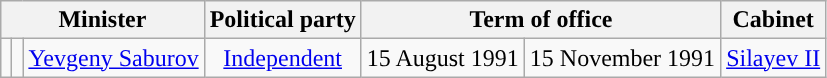<table class="wikitable" style="text-align:center;">
<tr>
<th colspan=3>Minister</th>
<th>Political party</th>
<th colspan=2>Term of office</th>
<th>Cabinet</th>
</tr>
<tr>
<td style="background: "></td>
<td></td>
<td><a href='#'>Yevgeny Saburov</a></td>
<td><a href='#'>Independent</a></td>
<td>15 August 1991</td>
<td>15 November 1991</td>
<td><a href='#'>Silayev II</a></td>
</tr>
</table>
